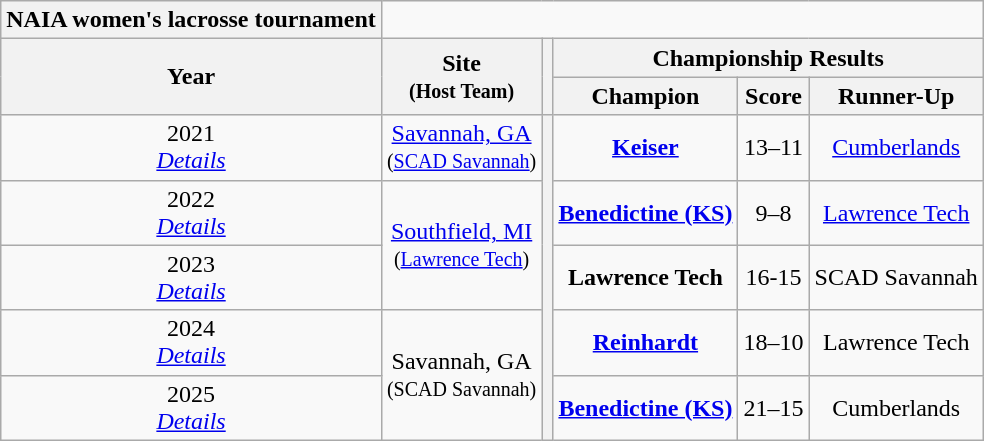<table class="wikitable" style="text-align:center">
<tr>
<th style=>NAIA women's lacrosse tournament</th>
</tr>
<tr>
<th rowspan="2">Year</th>
<th rowspan="2">Site<br><small>(Host Team)</small></th>
<th rowspan="2"></th>
<th colspan=3>Championship Results</th>
</tr>
<tr>
<th>Champion</th>
<th>Score</th>
<th>Runner-Up</th>
</tr>
<tr>
<td>2021<br><em><a href='#'>Details</a></em></td>
<td><a href='#'>Savannah, GA</a><br><small>(<a href='#'>SCAD Savannah</a>)</small></td>
<th rowspan=5></th>
<td><strong><a href='#'>Keiser</a></strong></td>
<td>13–11</td>
<td><a href='#'>Cumberlands</a></td>
</tr>
<tr>
<td>2022<br><em><a href='#'>Details</a></em></td>
<td rowspan=2><a href='#'>Southfield, MI</a><br><small>(<a href='#'>Lawrence Tech</a>)</small></td>
<td><strong><a href='#'>Benedictine (KS)</a></strong></td>
<td>9–8</td>
<td><a href='#'>Lawrence Tech</a></td>
</tr>
<tr>
<td>2023<br><em><a href='#'>Details</a></em></td>
<td><strong>Lawrence Tech</strong></td>
<td>16-15</td>
<td>SCAD Savannah</td>
</tr>
<tr>
<td>2024<br><em><a href='#'>Details</a></em></td>
<td rowspan=2>Savannah, GA<br><small>(SCAD Savannah)</small></td>
<td><strong><a href='#'>Reinhardt</a></strong></td>
<td>18–10</td>
<td>Lawrence Tech</td>
</tr>
<tr>
<td>2025<br><em><a href='#'>Details</a></em></td>
<td><strong><a href='#'>Benedictine (KS)</a></strong></td>
<td>21–15</td>
<td>Cumberlands</td>
</tr>
</table>
